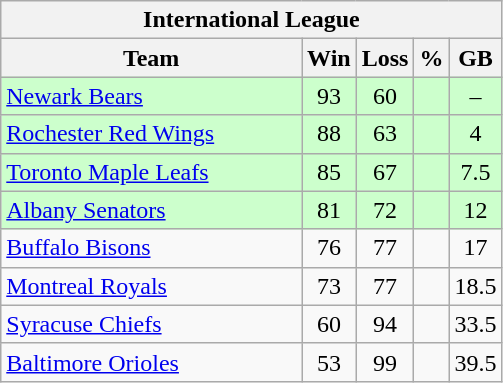<table class="wikitable">
<tr>
<th colspan="5">International League</th>
</tr>
<tr>
<th width="60%">Team</th>
<th>Win</th>
<th>Loss</th>
<th>%</th>
<th>GB</th>
</tr>
<tr align=center bgcolor=ccffcc>
<td align=left><a href='#'>Newark Bears</a></td>
<td>93</td>
<td>60</td>
<td></td>
<td>–</td>
</tr>
<tr align=center bgcolor=ccffcc>
<td align=left><a href='#'>Rochester Red Wings</a></td>
<td>88</td>
<td>63</td>
<td></td>
<td>4</td>
</tr>
<tr align=center bgcolor=ccffcc>
<td align=left><a href='#'>Toronto Maple Leafs</a></td>
<td>85</td>
<td>67</td>
<td></td>
<td>7.5</td>
</tr>
<tr align=center bgcolor=ccffcc>
<td align=left><a href='#'>Albany Senators</a></td>
<td>81</td>
<td>72</td>
<td></td>
<td>12</td>
</tr>
<tr align=center>
<td align=left><a href='#'>Buffalo Bisons</a></td>
<td>76</td>
<td>77</td>
<td></td>
<td>17</td>
</tr>
<tr align=center>
<td align=left><a href='#'>Montreal Royals</a></td>
<td>73</td>
<td>77</td>
<td></td>
<td>18.5</td>
</tr>
<tr align=center>
<td align=left><a href='#'>Syracuse Chiefs</a></td>
<td>60</td>
<td>94</td>
<td></td>
<td>33.5</td>
</tr>
<tr align=center>
<td align=left><a href='#'>Baltimore Orioles</a></td>
<td>53</td>
<td>99</td>
<td></td>
<td>39.5</td>
</tr>
</table>
